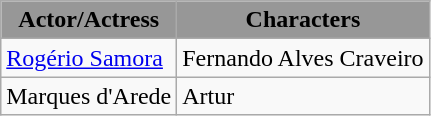<table class="wikitable">
<tr>
<th style="background:#979797;">Actor/Actress</th>
<th style="background:#979797;">Characters</th>
</tr>
<tr>
<td><a href='#'>Rogério Samora</a></td>
<td>Fernando Alves Craveiro</td>
</tr>
<tr>
<td>Marques d'Arede</td>
<td>Artur</td>
</tr>
</table>
